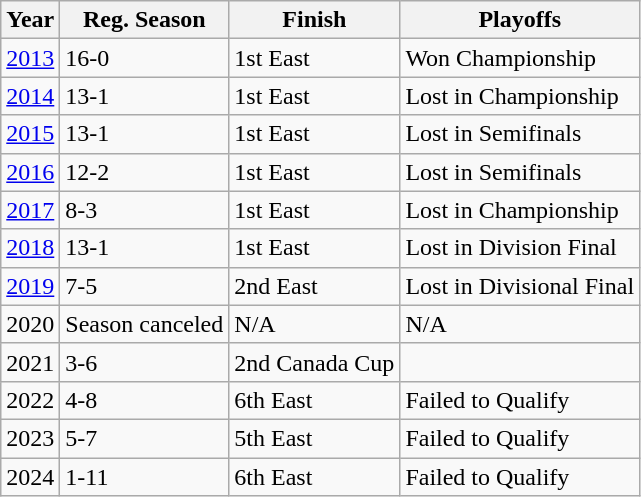<table class="wikitable">
<tr>
<th>Year</th>
<th>Reg. Season</th>
<th>Finish</th>
<th>Playoffs</th>
</tr>
<tr>
<td><a href='#'>2013</a></td>
<td>16-0</td>
<td>1st East</td>
<td>Won Championship</td>
</tr>
<tr>
<td><a href='#'>2014</a></td>
<td>13-1</td>
<td>1st East</td>
<td>Lost in Championship</td>
</tr>
<tr>
<td><a href='#'>2015</a></td>
<td>13-1</td>
<td>1st East</td>
<td>Lost in Semifinals</td>
</tr>
<tr>
<td><a href='#'>2016</a></td>
<td>12-2</td>
<td>1st East</td>
<td>Lost in Semifinals</td>
</tr>
<tr>
<td><a href='#'>2017</a></td>
<td>8-3</td>
<td>1st East</td>
<td>Lost in Championship</td>
</tr>
<tr>
<td><a href='#'>2018</a></td>
<td>13-1</td>
<td>1st East</td>
<td>Lost in Division Final</td>
</tr>
<tr>
<td><a href='#'>2019</a></td>
<td>7-5</td>
<td>2nd East</td>
<td>Lost in Divisional Final</td>
</tr>
<tr>
<td>2020</td>
<td>Season canceled</td>
<td>N/A</td>
<td>N/A</td>
</tr>
<tr>
<td>2021</td>
<td>3-6</td>
<td>2nd Canada Cup</td>
<td></td>
</tr>
<tr>
<td>2022</td>
<td>4-8</td>
<td>6th East</td>
<td>Failed to Qualify</td>
</tr>
<tr>
<td>2023</td>
<td>5-7</td>
<td>5th East</td>
<td>Failed to Qualify</td>
</tr>
<tr>
<td>2024</td>
<td>1-11</td>
<td>6th East</td>
<td>Failed to Qualify</td>
</tr>
</table>
